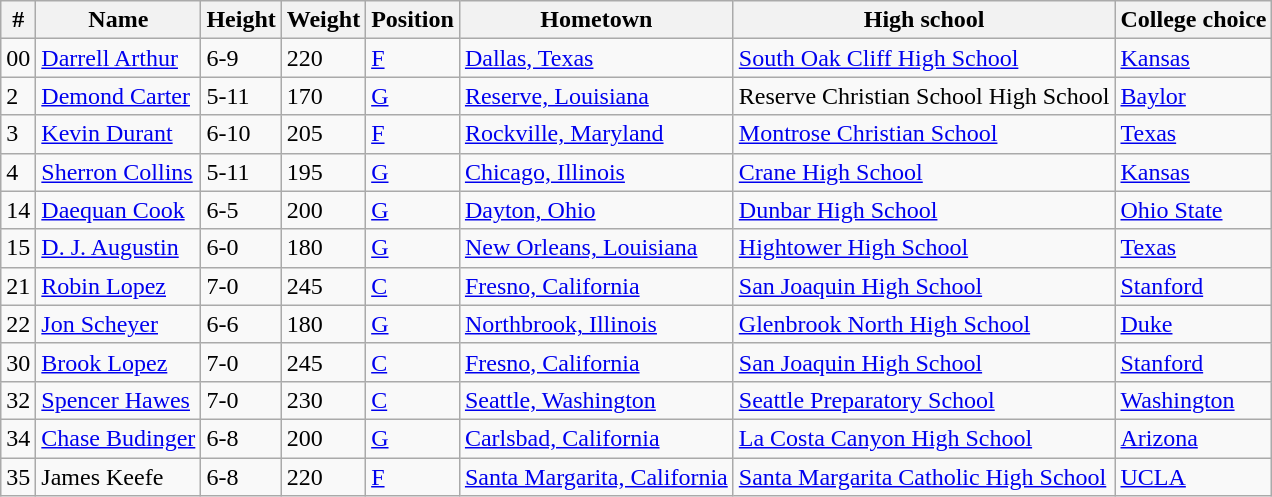<table class="wikitable sortable">
<tr>
<th>#</th>
<th>Name</th>
<th>Height</th>
<th>Weight</th>
<th>Position</th>
<th>Hometown</th>
<th>High school</th>
<th>College choice</th>
</tr>
<tr>
<td>00</td>
<td><a href='#'>Darrell Arthur</a></td>
<td>6-9</td>
<td>220</td>
<td><a href='#'>F</a></td>
<td><a href='#'>Dallas, Texas</a></td>
<td><a href='#'>South Oak Cliff High School</a></td>
<td><a href='#'>Kansas</a></td>
</tr>
<tr>
<td>2</td>
<td><a href='#'>Demond Carter</a></td>
<td>5-11</td>
<td>170</td>
<td><a href='#'>G</a></td>
<td><a href='#'>Reserve, Louisiana</a></td>
<td>Reserve Christian School High School</td>
<td><a href='#'>Baylor</a></td>
</tr>
<tr>
<td>3</td>
<td><a href='#'>Kevin Durant</a></td>
<td>6-10</td>
<td>205</td>
<td><a href='#'>F</a></td>
<td><a href='#'>Rockville, Maryland</a></td>
<td><a href='#'>Montrose Christian School</a></td>
<td><a href='#'>Texas</a></td>
</tr>
<tr>
<td>4</td>
<td><a href='#'>Sherron Collins</a></td>
<td>5-11</td>
<td>195</td>
<td><a href='#'>G</a></td>
<td><a href='#'>Chicago, Illinois</a></td>
<td><a href='#'>Crane High School</a></td>
<td><a href='#'>Kansas</a></td>
</tr>
<tr>
<td>14</td>
<td><a href='#'>Daequan Cook</a></td>
<td>6-5</td>
<td>200</td>
<td><a href='#'>G</a></td>
<td><a href='#'>Dayton, Ohio</a></td>
<td><a href='#'>Dunbar High School</a></td>
<td><a href='#'>Ohio State</a></td>
</tr>
<tr>
<td>15</td>
<td><a href='#'>D. J. Augustin</a></td>
<td>6-0</td>
<td>180</td>
<td><a href='#'>G</a></td>
<td><a href='#'>New Orleans, Louisiana</a></td>
<td><a href='#'>Hightower High School</a></td>
<td><a href='#'>Texas</a></td>
</tr>
<tr>
<td>21</td>
<td><a href='#'>Robin Lopez</a></td>
<td>7-0</td>
<td>245</td>
<td><a href='#'>C</a></td>
<td><a href='#'>Fresno, California</a></td>
<td><a href='#'>San Joaquin High School</a></td>
<td><a href='#'>Stanford</a></td>
</tr>
<tr>
<td>22</td>
<td><a href='#'>Jon Scheyer</a></td>
<td>6-6</td>
<td>180</td>
<td><a href='#'>G</a></td>
<td><a href='#'>Northbrook, Illinois</a></td>
<td><a href='#'>Glenbrook North High School</a></td>
<td><a href='#'>Duke</a></td>
</tr>
<tr>
<td>30</td>
<td><a href='#'>Brook Lopez</a></td>
<td>7-0</td>
<td>245</td>
<td><a href='#'>C</a></td>
<td><a href='#'>Fresno, California</a></td>
<td><a href='#'>San Joaquin High School</a></td>
<td><a href='#'>Stanford</a></td>
</tr>
<tr>
<td>32</td>
<td><a href='#'>Spencer Hawes</a></td>
<td>7-0</td>
<td>230</td>
<td><a href='#'>C</a></td>
<td><a href='#'>Seattle, Washington</a></td>
<td><a href='#'>Seattle Preparatory School</a></td>
<td><a href='#'>Washington</a></td>
</tr>
<tr>
<td>34</td>
<td><a href='#'>Chase Budinger</a></td>
<td>6-8</td>
<td>200</td>
<td><a href='#'>G</a></td>
<td><a href='#'>Carlsbad, California</a></td>
<td><a href='#'>La Costa Canyon High School</a></td>
<td><a href='#'>Arizona</a></td>
</tr>
<tr>
<td>35</td>
<td>James Keefe</td>
<td>6-8</td>
<td>220</td>
<td><a href='#'>F</a></td>
<td><a href='#'>Santa Margarita, California</a></td>
<td><a href='#'>Santa Margarita Catholic High School</a></td>
<td><a href='#'>UCLA</a></td>
</tr>
</table>
